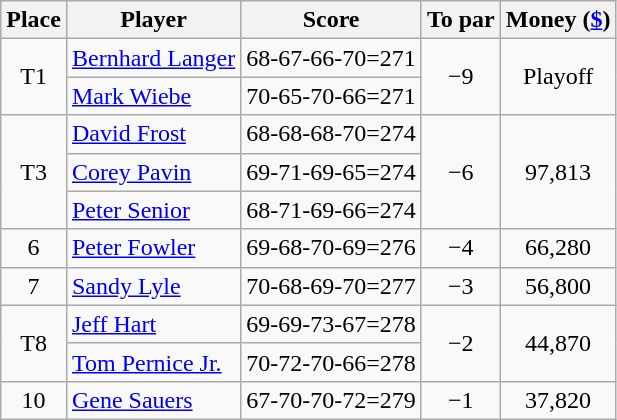<table class="wikitable">
<tr>
<th>Place</th>
<th>Player</th>
<th>Score</th>
<th>To par</th>
<th>Money (<a href='#'>$</a>)</th>
</tr>
<tr>
<td rowspan="2" align="center">T1</td>
<td> <a href='#'>Bernhard Langer</a></td>
<td>68-67-66-70=271</td>
<td rowspan="2" align="center">−9</td>
<td rowspan="2" align="center">Playoff</td>
</tr>
<tr>
<td> <a href='#'>Mark Wiebe</a></td>
<td>70-65-70-66=271</td>
</tr>
<tr>
<td rowspan="3" style="text-align:center;">T3</td>
<td> <a href='#'>David Frost</a></td>
<td>68-68-68-70=274</td>
<td rowspan="3" style="text-align:center;">−6</td>
<td rowspan="3" style="text-align:center;">97,813</td>
</tr>
<tr>
<td> <a href='#'>Corey Pavin</a></td>
<td>69-71-69-65=274</td>
</tr>
<tr>
<td> <a href='#'>Peter Senior</a></td>
<td>68-71-69-66=274</td>
</tr>
<tr>
<td style="text-align:center;">6</td>
<td> <a href='#'>Peter Fowler</a></td>
<td>69-68-70-69=276</td>
<td align="center">−4</td>
<td align="center">66,280</td>
</tr>
<tr>
<td align="center">7</td>
<td> <a href='#'>Sandy Lyle</a></td>
<td>70-68-69-70=277</td>
<td align="center">−3</td>
<td align="center">56,800</td>
</tr>
<tr>
<td rowspan="2" style="text-align:center;">T8</td>
<td> <a href='#'>Jeff Hart</a></td>
<td>69-69-73-67=278</td>
<td rowspan="2" style="text-align:center;">−2</td>
<td rowspan="2" style="text-align:center;">44,870</td>
</tr>
<tr>
<td> <a href='#'>Tom Pernice Jr.</a></td>
<td>70-72-70-66=278</td>
</tr>
<tr>
<td align="center">10</td>
<td> <a href='#'>Gene Sauers</a></td>
<td>67-70-70-72=279</td>
<td align="center">−1</td>
<td align="center">37,820</td>
</tr>
</table>
